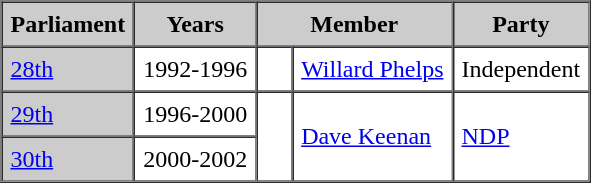<table border=1 cellpadding=5 cellspacing=0>
<tr bgcolor="CCCCCC">
<th>Parliament</th>
<th>Years</th>
<th colspan="2">Member</th>
<th>Party</th>
</tr>
<tr>
<td bgcolor="CCCCCC"><a href='#'>28th</a></td>
<td>1992-1996</td>
<td>   </td>
<td><a href='#'>Willard Phelps</a></td>
<td>Independent</td>
</tr>
<tr>
<td bgcolor="CCCCCC"><a href='#'>29th</a></td>
<td>1996-2000</td>
<td rowspan="2" >   </td>
<td rowspan="2"><a href='#'>Dave Keenan</a></td>
<td rowspan="2"><a href='#'>NDP</a></td>
</tr>
<tr>
<td bgcolor="CCCCCC"><a href='#'>30th</a></td>
<td>2000-2002</td>
</tr>
</table>
